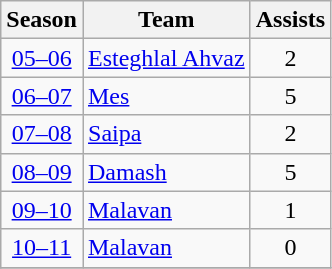<table class="wikitable" style="text-align: center;">
<tr>
<th>Season</th>
<th>Team</th>
<th>Assists</th>
</tr>
<tr>
<td><a href='#'>05–06</a></td>
<td align="left"><a href='#'>Esteghlal Ahvaz</a></td>
<td>2</td>
</tr>
<tr>
<td><a href='#'>06–07</a></td>
<td align="left"><a href='#'>Mes</a></td>
<td>5</td>
</tr>
<tr>
<td><a href='#'>07–08</a></td>
<td align="left"><a href='#'>Saipa</a></td>
<td>2</td>
</tr>
<tr>
<td><a href='#'>08–09</a></td>
<td align="left"><a href='#'>Damash</a></td>
<td>5</td>
</tr>
<tr>
<td><a href='#'>09–10</a></td>
<td align="left"><a href='#'>Malavan</a></td>
<td>1</td>
</tr>
<tr>
<td><a href='#'>10–11</a></td>
<td align="left"><a href='#'>Malavan</a></td>
<td>0</td>
</tr>
<tr>
</tr>
</table>
